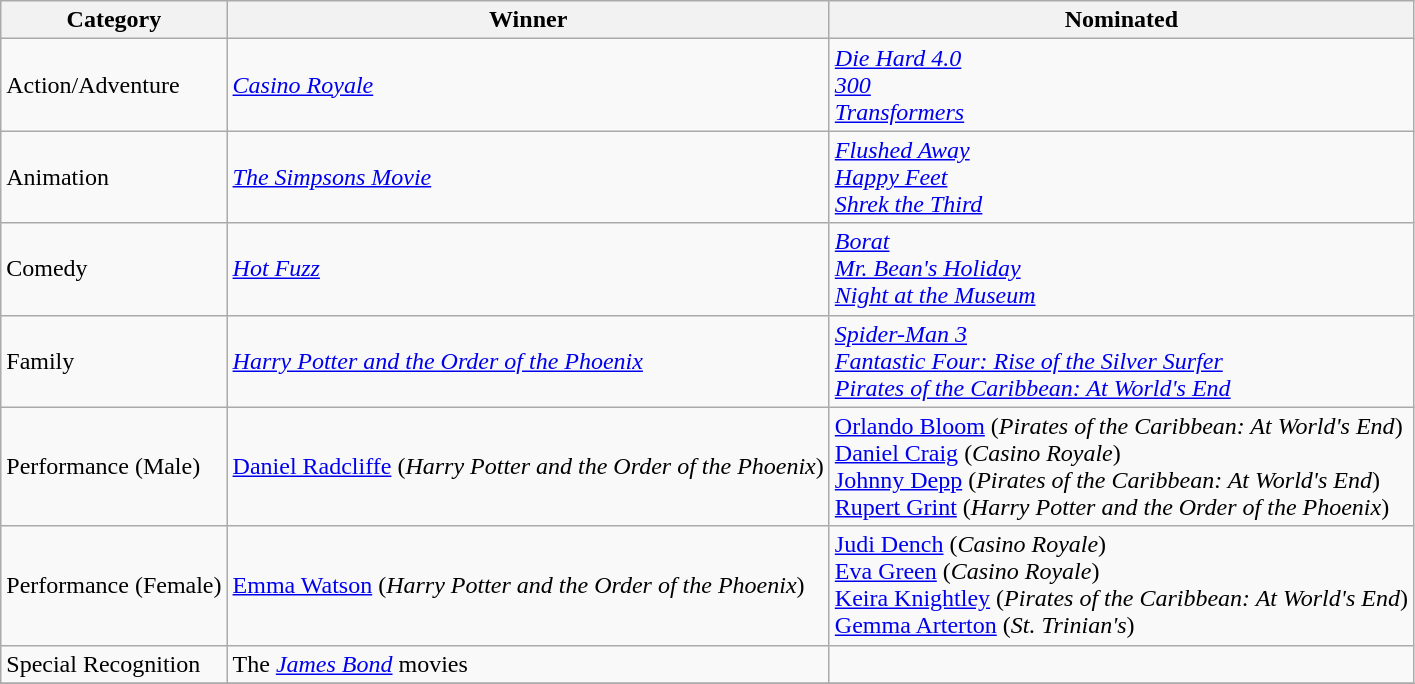<table class="wikitable sortable">
<tr>
<th>Category</th>
<th>Winner</th>
<th>Nominated</th>
</tr>
<tr>
<td>Action/Adventure</td>
<td><em><a href='#'>Casino Royale</a></em></td>
<td><em><a href='#'>Die Hard 4.0</a></em><br><em><a href='#'>300</a></em><br><em><a href='#'>Transformers</a></em></td>
</tr>
<tr>
<td>Animation</td>
<td><em><a href='#'>The Simpsons Movie</a></em></td>
<td><em><a href='#'>Flushed Away</a></em><br><em><a href='#'>Happy Feet</a></em><br><em><a href='#'>Shrek the Third</a></em></td>
</tr>
<tr>
<td>Comedy</td>
<td><em><a href='#'>Hot Fuzz</a></em></td>
<td><em><a href='#'>Borat</a></em><br><em><a href='#'>Mr. Bean's Holiday</a></em><br><em><a href='#'>Night at the Museum</a></em></td>
</tr>
<tr>
<td>Family</td>
<td><em><a href='#'>Harry Potter and the Order of the Phoenix</a></em></td>
<td><em><a href='#'>Spider-Man 3</a></em><br><em><a href='#'>Fantastic Four: Rise of the Silver Surfer</a></em><br><em><a href='#'>Pirates of the Caribbean: At World's End</a></em></td>
</tr>
<tr>
<td>Performance (Male)</td>
<td><a href='#'>Daniel Radcliffe</a> (<em>Harry Potter and the Order of the Phoenix</em>)</td>
<td><a href='#'>Orlando Bloom</a> (<em>Pirates of the Caribbean: At World's End</em>)<br><a href='#'>Daniel Craig</a> (<em>Casino Royale</em>)<br><a href='#'>Johnny Depp</a> (<em>Pirates of the Caribbean: At World's End</em>)<br><a href='#'>Rupert Grint</a> (<em>Harry Potter and the Order of the Phoenix</em>)</td>
</tr>
<tr>
<td>Performance (Female)</td>
<td><a href='#'>Emma Watson</a> (<em>Harry Potter and the Order of the Phoenix</em>)</td>
<td><a href='#'>Judi Dench</a> (<em>Casino Royale</em>)<br><a href='#'>Eva Green</a> (<em>Casino Royale</em>)<br><a href='#'>Keira Knightley</a> (<em>Pirates of the Caribbean: At World's End</em>)<br> <a href='#'>Gemma Arterton</a> (<em>St. Trinian's</em>)</td>
</tr>
<tr>
<td>Special Recognition</td>
<td>The <em><a href='#'>James Bond</a></em> movies</td>
<td></td>
</tr>
<tr>
</tr>
</table>
